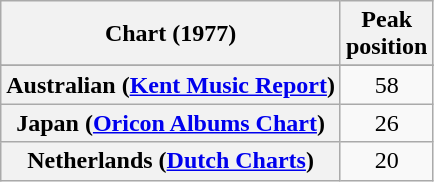<table class="wikitable sortable plainrowheaders" style="text-align:center">
<tr>
<th scope="col">Chart (1977)</th>
<th scope="col">Peak<br>position</th>
</tr>
<tr>
</tr>
<tr>
<th scope="row">Australian (<a href='#'>Kent Music Report</a>)</th>
<td>58</td>
</tr>
<tr>
<th scope="row">Japan (<a href='#'>Oricon Albums Chart</a>)</th>
<td>26</td>
</tr>
<tr>
<th scope="row">Netherlands (<a href='#'>Dutch Charts</a>)</th>
<td>20</td>
</tr>
</table>
